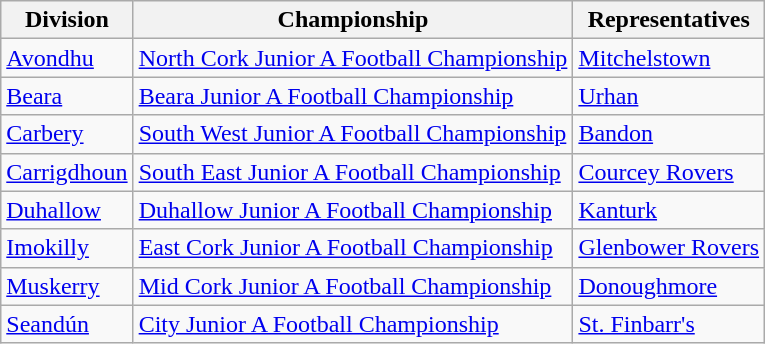<table class="wikitable">
<tr>
<th>Division</th>
<th>Championship</th>
<th>Representatives</th>
</tr>
<tr>
<td><a href='#'>Avondhu</a></td>
<td><a href='#'>North Cork Junior A Football Championship</a></td>
<td><a href='#'>Mitchelstown</a></td>
</tr>
<tr>
<td><a href='#'>Beara</a></td>
<td><a href='#'>Beara Junior A Football Championship</a></td>
<td><a href='#'>Urhan</a></td>
</tr>
<tr>
<td><a href='#'>Carbery</a></td>
<td><a href='#'>South West Junior A Football Championship</a></td>
<td><a href='#'>Bandon</a></td>
</tr>
<tr>
<td><a href='#'>Carrigdhoun</a></td>
<td><a href='#'>South East Junior A Football Championship</a></td>
<td><a href='#'>Courcey Rovers</a></td>
</tr>
<tr>
<td><a href='#'>Duhallow</a></td>
<td><a href='#'>Duhallow Junior A Football Championship</a></td>
<td><a href='#'>Kanturk</a></td>
</tr>
<tr>
<td><a href='#'>Imokilly</a></td>
<td><a href='#'>East Cork Junior A Football Championship</a></td>
<td><a href='#'>Glenbower Rovers</a></td>
</tr>
<tr>
<td><a href='#'>Muskerry</a></td>
<td><a href='#'>Mid Cork Junior A Football Championship</a></td>
<td><a href='#'>Donoughmore</a></td>
</tr>
<tr>
<td><a href='#'>Seandún</a></td>
<td><a href='#'>City Junior A Football Championship</a></td>
<td><a href='#'>St. Finbarr's</a></td>
</tr>
</table>
